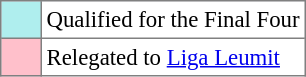<table bgcolor="#f7f8ff" float="right" cellpadding="3" cellspacing="0" border="1" style="font-size: 95%; border: gray solid 1px; border-collapse: collapse;text-align:center;">
<tr>
<td style="background: #afeeee;" width="20"></td>
<td bgcolor="#ffffff" align="left">Qualified for the Final Four</td>
</tr>
<tr>
<td style="background: #ffc0cb" width="20"></td>
<td bgcolor="#ffffff" align="left">Relegated to <a href='#'>Liga Leumit</a></td>
</tr>
</table>
